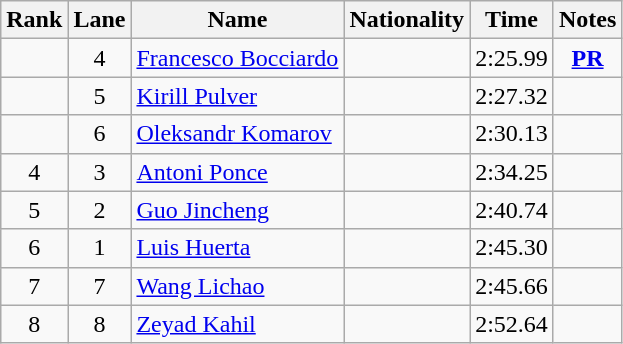<table class="wikitable sortable" style="text-align:center">
<tr>
<th>Rank</th>
<th>Lane</th>
<th>Name</th>
<th>Nationality</th>
<th>Time</th>
<th>Notes</th>
</tr>
<tr>
<td></td>
<td>4</td>
<td align=left><a href='#'>Francesco Bocciardo</a></td>
<td align=left></td>
<td>2:25.99</td>
<td><strong><a href='#'>PR</a></strong></td>
</tr>
<tr>
<td></td>
<td>5</td>
<td align=left><a href='#'>Kirill Pulver</a></td>
<td align=left></td>
<td>2:27.32</td>
<td></td>
</tr>
<tr>
<td></td>
<td>6</td>
<td align=left><a href='#'>Oleksandr Komarov</a></td>
<td align=left></td>
<td>2:30.13</td>
<td></td>
</tr>
<tr>
<td>4</td>
<td>3</td>
<td align=left><a href='#'>Antoni Ponce</a></td>
<td align=left></td>
<td>2:34.25</td>
<td></td>
</tr>
<tr>
<td>5</td>
<td>2</td>
<td align=left><a href='#'>Guo Jincheng</a></td>
<td align=left></td>
<td>2:40.74</td>
<td></td>
</tr>
<tr>
<td>6</td>
<td>1</td>
<td align=left><a href='#'>Luis Huerta</a></td>
<td align=left></td>
<td>2:45.30</td>
<td></td>
</tr>
<tr>
<td>7</td>
<td>7</td>
<td align=left><a href='#'>Wang Lichao</a></td>
<td align=left></td>
<td>2:45.66</td>
<td></td>
</tr>
<tr>
<td>8</td>
<td>8</td>
<td align=left><a href='#'>Zeyad Kahil</a></td>
<td align=left></td>
<td>2:52.64</td>
<td></td>
</tr>
</table>
